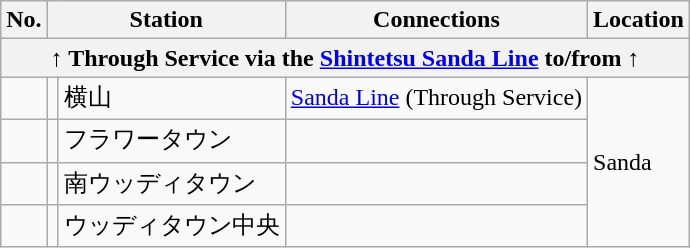<table class="wikitable">
<tr>
<th>No.</th>
<th colspan="2">Station</th>
<th>Connections</th>
<th>Location</th>
</tr>
<tr>
<th colspan="5" align="center">↑ Through Service via the   <a href='#'>Shintetsu Sanda Line</a>  to/from  ↑</th>
</tr>
<tr>
<td></td>
<td></td>
<td>横山</td>
<td> <a href='#'>Sanda Line</a> (Through Service)</td>
<td rowspan="4">Sanda</td>
</tr>
<tr>
<td></td>
<td></td>
<td>フラワータウン</td>
<td></td>
</tr>
<tr>
<td></td>
<td></td>
<td>南ウッディタウン</td>
<td></td>
</tr>
<tr>
<td></td>
<td></td>
<td>ウッディタウン中央</td>
<td></td>
</tr>
</table>
